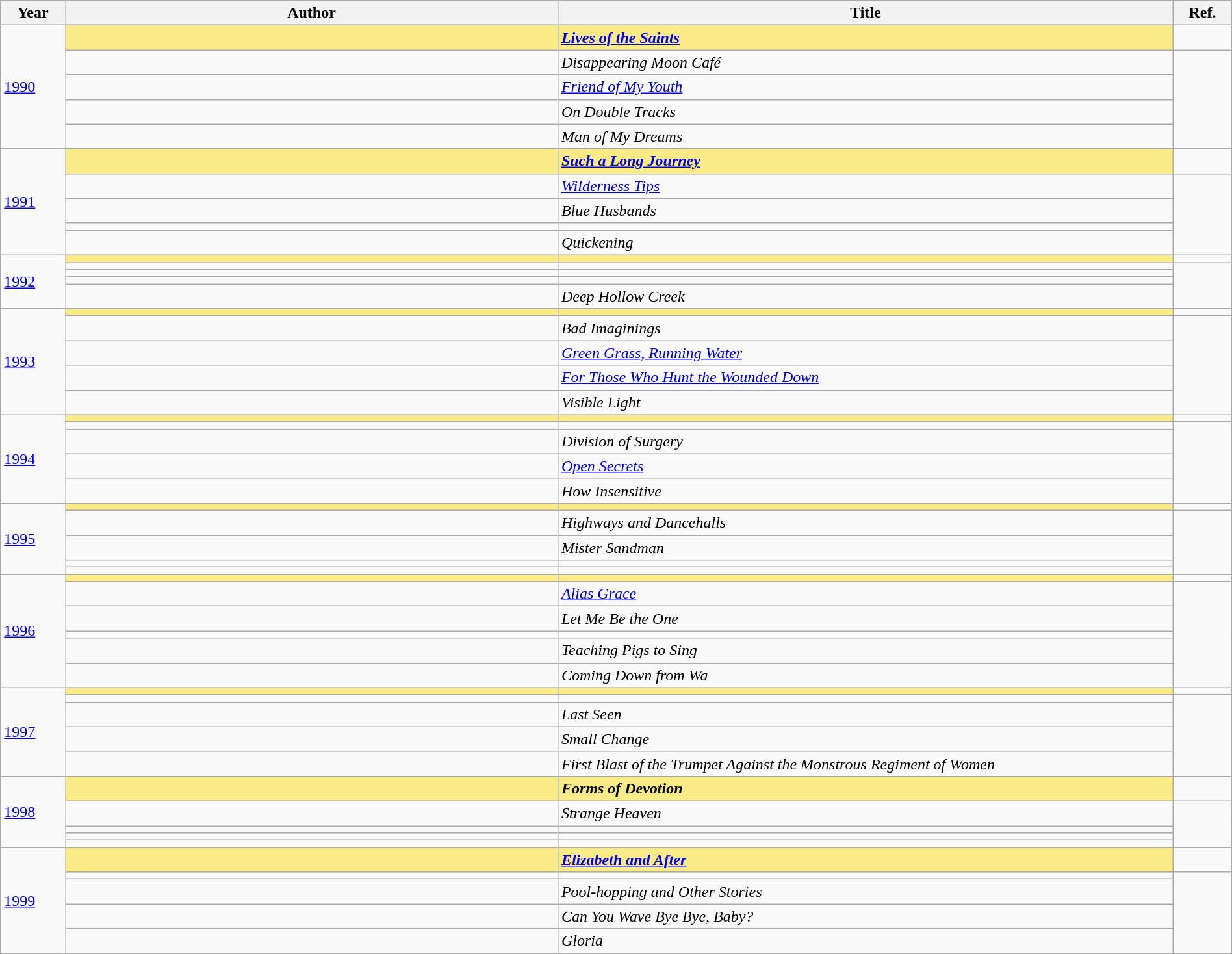<table class="wikitable sortable mw-collapsible" width="100%">
<tr>
<th>Year</th>
<th width="40%">Author</th>
<th width="50%">Title</th>
<th>Ref.</th>
</tr>
<tr>
<td rowspan="5"><a href='#'>1990</a></td>
<td style="background:#FAEB86"><strong></strong></td>
<td style="background:#FAEB86"><strong><em><a href='#'>Lives of the Saints</a></em></strong></td>
<td></td>
</tr>
<tr>
<td></td>
<td><em>Disappearing Moon Café</em></td>
<td rowspan=4></td>
</tr>
<tr>
<td></td>
<td><em><a href='#'>Friend of My Youth</a></em></td>
</tr>
<tr>
<td></td>
<td><em>On Double Tracks</em></td>
</tr>
<tr>
<td></td>
<td><em>Man of My Dreams</em></td>
</tr>
<tr>
<td rowspan="5"><a href='#'>1991</a></td>
<td style="background:#FAEB86"><strong></strong></td>
<td style="background:#FAEB86"><strong><em><a href='#'>Such a Long Journey</a></em></strong></td>
<td></td>
</tr>
<tr>
<td></td>
<td><em><a href='#'>Wilderness Tips</a></em></td>
<td rowspan=4></td>
</tr>
<tr>
<td></td>
<td><em>Blue Husbands</em></td>
</tr>
<tr>
<td></td>
<td><em></em></td>
</tr>
<tr>
<td></td>
<td><em>Quickening</em></td>
</tr>
<tr>
<td rowspan="5"><a href='#'>1992</a></td>
<td style="background:#FAEB86"><strong></strong></td>
<td style="background:#FAEB86"><strong><em></em></strong></td>
<td></td>
</tr>
<tr>
<td></td>
<td><em></em></td>
<td rowspan=4></td>
</tr>
<tr>
<td></td>
<td><em></em></td>
</tr>
<tr>
<td></td>
<td><em></em></td>
</tr>
<tr>
<td></td>
<td><em>Deep Hollow Creek</em></td>
</tr>
<tr>
<td rowspan="5"><a href='#'>1993</a></td>
<td style="background:#FAEB86"><strong> </strong></td>
<td style="background:#FAEB86"><strong><em></em></strong></td>
<td></td>
</tr>
<tr>
<td></td>
<td><em>Bad Imaginings</em></td>
<td rowspan=4></td>
</tr>
<tr>
<td></td>
<td><em><a href='#'>Green Grass, Running Water</a></em></td>
</tr>
<tr>
<td></td>
<td><em><a href='#'>For Those Who Hunt the Wounded Down</a></em></td>
</tr>
<tr>
<td></td>
<td><em>Visible Light</em></td>
</tr>
<tr>
<td rowspan="5"><a href='#'>1994</a></td>
<td style="background:#FAEB86"><strong></strong></td>
<td style="background:#FAEB86"><strong><em></em></strong></td>
<td></td>
</tr>
<tr>
<td></td>
<td><em></em></td>
<td rowspan=4></td>
</tr>
<tr>
<td></td>
<td><em>Division of Surgery</em></td>
</tr>
<tr>
<td></td>
<td><em><a href='#'>Open Secrets</a></em></td>
</tr>
<tr>
<td></td>
<td><em>How Insensitive</em></td>
</tr>
<tr>
<td rowspan="5"><a href='#'>1995</a></td>
<td style="background:#FAEB86"><strong></strong></td>
<td style="background:#FAEB86"><strong><em></em></strong></td>
<td></td>
</tr>
<tr>
<td></td>
<td><em>Highways and Dancehalls</em></td>
<td rowspan=4></td>
</tr>
<tr>
<td></td>
<td><em>Mister Sandman</em></td>
</tr>
<tr>
<td></td>
<td><em></em></td>
</tr>
<tr>
<td></td>
<td><em></em></td>
</tr>
<tr>
<td rowspan="6"><a href='#'>1996</a></td>
<td style="background:#FAEB86"><strong></strong></td>
<td style="background:#FAEB86"><strong><em></em></strong></td>
<td></td>
</tr>
<tr>
<td></td>
<td><em><a href='#'>Alias Grace</a></em></td>
<td rowspan=5></td>
</tr>
<tr>
<td></td>
<td><em>Let Me Be the One</em></td>
</tr>
<tr>
<td></td>
<td><em></em></td>
</tr>
<tr>
<td></td>
<td><em>Teaching Pigs to Sing</em></td>
</tr>
<tr>
<td></td>
<td><em>Coming Down from Wa</em></td>
</tr>
<tr>
<td rowspan="5"><a href='#'>1997</a></td>
<td style="background:#FAEB86"><strong></strong></td>
<td style="background:#FAEB86"><strong><em></em></strong></td>
<td></td>
</tr>
<tr>
<td></td>
<td><em></em></td>
<td rowspan=4></td>
</tr>
<tr>
<td></td>
<td><em>Last Seen</em></td>
</tr>
<tr>
<td></td>
<td><em>Small Change</em></td>
</tr>
<tr>
<td></td>
<td><em>First Blast of the Trumpet Against the Monstrous Regiment of Women</em></td>
</tr>
<tr>
<td rowspan="5"><a href='#'>1998</a></td>
<td style="background:#FAEB86"><strong></strong></td>
<td style="background:#FAEB86"><strong><em>Forms of Devotion</em></strong></td>
<td></td>
</tr>
<tr>
<td></td>
<td><em>Strange Heaven</em></td>
<td rowspan=4></td>
</tr>
<tr>
<td></td>
<td><em></em></td>
</tr>
<tr>
<td></td>
<td><em></em></td>
</tr>
<tr>
<td></td>
<td><em></em></td>
</tr>
<tr>
<td rowspan="5"><a href='#'>1999</a></td>
<td style="background:#FAEB86"><strong></strong></td>
<td style="background:#FAEB86"><strong><em><a href='#'>Elizabeth and After</a></em></strong></td>
<td></td>
</tr>
<tr>
<td></td>
<td><em></em></td>
<td rowspan=4></td>
</tr>
<tr>
<td></td>
<td><em>Pool-hopping and Other Stories</em></td>
</tr>
<tr>
<td></td>
<td><em>Can You Wave Bye Bye, Baby?</em></td>
</tr>
<tr>
<td></td>
<td><em>Gloria</em></td>
</tr>
</table>
